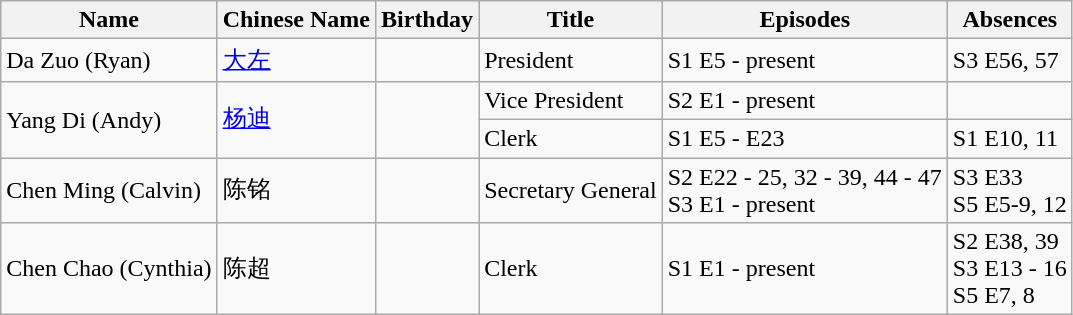<table class="wikitable">
<tr>
<th>Name</th>
<th>Chinese Name</th>
<th>Birthday</th>
<th>Title</th>
<th>Episodes</th>
<th>Absences</th>
</tr>
<tr>
<td>Da Zuo (Ryan)</td>
<td><a href='#'>大左</a></td>
<td></td>
<td>President</td>
<td>S1 E5 - present</td>
<td>S3 E56, 57</td>
</tr>
<tr>
<td rowspan="2">Yang Di (Andy)</td>
<td rowspan="2"><a href='#'>杨迪</a></td>
<td rowspan="2"></td>
<td>Vice President</td>
<td>S2 E1 - present</td>
<td></td>
</tr>
<tr>
<td>Clerk</td>
<td>S1 E5 - E23</td>
<td>S1 E10, 11</td>
</tr>
<tr>
<td>Chen Ming (Calvin)</td>
<td>陈铭</td>
<td></td>
<td>Secretary General</td>
<td>S2 E22 - 25, 32 - 39, 44 - 47<br>S3 E1 - present</td>
<td>S3 E33<br>S5 E5-9, 12</td>
</tr>
<tr>
<td>Chen Chao (Cynthia)</td>
<td>陈超</td>
<td></td>
<td>Clerk</td>
<td>S1 E1 - present</td>
<td>S2 E38, 39<br>S3 E13 - 16<br>S5 E7, 8</td>
</tr>
</table>
